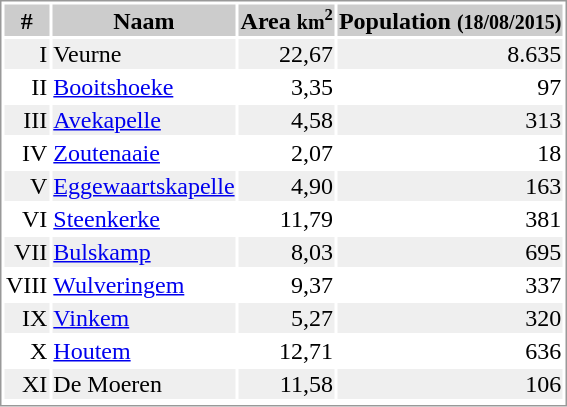<table border="0" style="border: 1px solid #999; background-color:#FFFFFF">
<tr align="center" bgcolor="#CCCCCC">
<th>#</th>
<th>Naam</th>
<th>Area <small>km<sup>2</sup></small></th>
<th>Population <small>(18/08/2015)</small></th>
</tr>
<tr align="right" bgcolor="#efefef">
<td>I</td>
<td align="left">Veurne</td>
<td>22,67</td>
<td>8.635</td>
</tr>
<tr align="right">
<td>II</td>
<td align="left"><a href='#'>Booitshoeke</a></td>
<td>3,35</td>
<td>97</td>
</tr>
<tr align="right" bgcolor="#efefef">
<td>III</td>
<td align="left"><a href='#'>Avekapelle</a></td>
<td>4,58</td>
<td>313</td>
</tr>
<tr align="right">
<td>IV</td>
<td align="left"><a href='#'>Zoutenaaie</a></td>
<td>2,07</td>
<td>18</td>
</tr>
<tr align="right" bgcolor="#efefef">
<td>V</td>
<td align="left"><a href='#'>Eggewaartskapelle</a></td>
<td>4,90</td>
<td>163</td>
</tr>
<tr align="right">
<td>VI</td>
<td align="left"><a href='#'>Steenkerke</a></td>
<td>11,79</td>
<td>381</td>
</tr>
<tr align="right" bgcolor="#efefef">
<td>VII</td>
<td align="left"><a href='#'>Bulskamp</a></td>
<td>8,03</td>
<td>695</td>
</tr>
<tr align="right">
<td>VIII</td>
<td align="left"><a href='#'>Wulveringem</a></td>
<td>9,37</td>
<td>337</td>
</tr>
<tr align="right" bgcolor="#efefef">
<td>IX</td>
<td align="left"><a href='#'>Vinkem</a></td>
<td>5,27</td>
<td>320</td>
</tr>
<tr align="right">
<td>X</td>
<td align="left"><a href='#'>Houtem</a></td>
<td>12,71</td>
<td>636</td>
</tr>
<tr align="right" bgcolor="#efefef">
<td>XI</td>
<td align="left">De Moeren</td>
<td>11,58</td>
<td>106</td>
</tr>
<tr align="right">
</tr>
</table>
